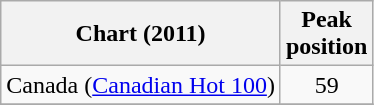<table class="wikitable sortable">
<tr>
<th align="center">Chart (2011)</th>
<th align="center">Peak<br>position</th>
</tr>
<tr>
<td align="left">Canada (<a href='#'>Canadian Hot 100</a>)</td>
<td align="center">59</td>
</tr>
<tr>
</tr>
</table>
